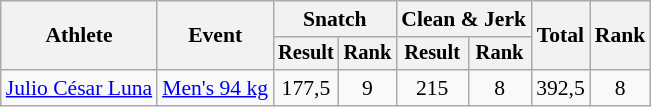<table class="wikitable" style="font-size:90%">
<tr>
<th rowspan="2">Athlete</th>
<th rowspan="2">Event</th>
<th colspan="2">Snatch</th>
<th colspan="2">Clean & Jerk</th>
<th rowspan="2">Total</th>
<th rowspan="2">Rank</th>
</tr>
<tr style="font-size:95%">
<th>Result</th>
<th>Rank</th>
<th>Result</th>
<th>Rank</th>
</tr>
<tr align=center>
<td align=left><a href='#'>Julio César Luna</a></td>
<td align=left><a href='#'>Men's 94 kg</a></td>
<td>177,5</td>
<td>9</td>
<td>215</td>
<td>8</td>
<td>392,5</td>
<td>8</td>
</tr>
</table>
